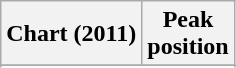<table class="wikitable sortable plainrowheaders">
<tr>
<th scope="col">Chart (2011)</th>
<th scope="col">Peak<br>position</th>
</tr>
<tr>
</tr>
<tr>
</tr>
</table>
